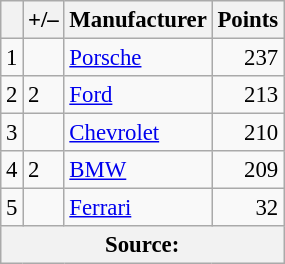<table class="wikitable" style="font-size: 95%;">
<tr>
<th scope="col"></th>
<th scope="col">+/–</th>
<th scope="col">Manufacturer</th>
<th scope="col">Points</th>
</tr>
<tr>
<td align=center>1</td>
<td align="left"></td>
<td> <a href='#'>Porsche</a></td>
<td align=right>237</td>
</tr>
<tr>
<td align=center>2</td>
<td align="left"> 2</td>
<td> <a href='#'>Ford</a></td>
<td align=right>213</td>
</tr>
<tr>
<td align=center>3</td>
<td align="left"></td>
<td> <a href='#'>Chevrolet</a></td>
<td align=right>210</td>
</tr>
<tr>
<td align=center>4</td>
<td align="left"> 2</td>
<td> <a href='#'>BMW</a></td>
<td align=right>209</td>
</tr>
<tr>
<td align=center>5</td>
<td align="left"></td>
<td> <a href='#'>Ferrari</a></td>
<td align=right>32</td>
</tr>
<tr>
<th colspan=5>Source:</th>
</tr>
</table>
